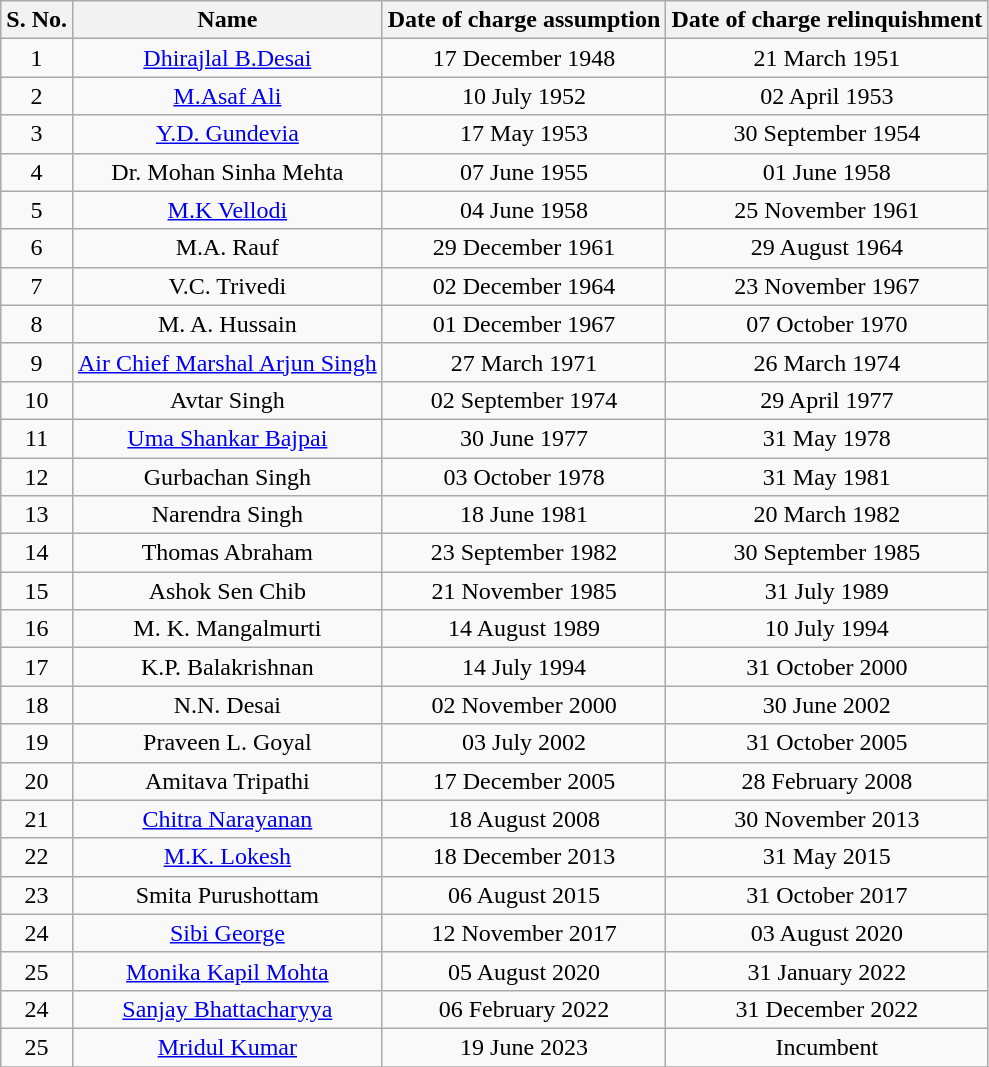<table class=wikitable style="text-align:center">
<tr>
<th>S. No.</th>
<th>Name</th>
<th>Date of charge assumption</th>
<th>Date of charge relinquishment</th>
</tr>
<tr>
<td>1</td>
<td><a href='#'>Dhirajlal B.Desai</a></td>
<td>17 December 1948</td>
<td>21 March 1951</td>
</tr>
<tr>
<td>2</td>
<td><a href='#'>M.Asaf Ali</a></td>
<td>10 July 1952</td>
<td>02 April 1953</td>
</tr>
<tr>
<td>3</td>
<td><a href='#'>Y.D. Gundevia</a></td>
<td>17 May 1953</td>
<td>30 September 1954</td>
</tr>
<tr>
<td>4</td>
<td>Dr. Mohan Sinha Mehta</td>
<td>07 June 1955</td>
<td>01 June 1958</td>
</tr>
<tr>
<td>5</td>
<td><a href='#'>M.K Vellodi</a></td>
<td>04 June 1958</td>
<td>25 November 1961</td>
</tr>
<tr>
<td>6</td>
<td>M.A. Rauf</td>
<td>29 December 1961</td>
<td>29 August 1964</td>
</tr>
<tr>
<td>7</td>
<td>V.C. Trivedi</td>
<td>02 December 1964</td>
<td>23 November 1967</td>
</tr>
<tr>
<td>8</td>
<td>M. A. Hussain</td>
<td>01 December 1967</td>
<td>07 October 1970</td>
</tr>
<tr>
<td>9</td>
<td><a href='#'>Air Chief Marshal Arjun Singh</a></td>
<td>27 March 1971</td>
<td>26 March 1974</td>
</tr>
<tr>
<td>10</td>
<td>Avtar Singh</td>
<td>02 September 1974</td>
<td>29 April 1977</td>
</tr>
<tr>
<td>11</td>
<td><a href='#'>Uma Shankar Bajpai</a></td>
<td>30 June 1977</td>
<td>31 May 1978</td>
</tr>
<tr>
<td>12</td>
<td>Gurbachan Singh</td>
<td>03 October 1978</td>
<td>31 May 1981</td>
</tr>
<tr>
<td>13</td>
<td>Narendra Singh</td>
<td>18 June 1981</td>
<td>20 March 1982</td>
</tr>
<tr>
<td>14</td>
<td>Thomas Abraham</td>
<td>23 September 1982</td>
<td>30 September 1985</td>
</tr>
<tr>
<td>15</td>
<td>Ashok Sen Chib</td>
<td>21 November 1985</td>
<td>31 July 1989</td>
</tr>
<tr>
<td>16</td>
<td>M. K. Mangalmurti</td>
<td>14 August 1989</td>
<td>10 July 1994</td>
</tr>
<tr>
<td>17</td>
<td>K.P. Balakrishnan</td>
<td>14 July 1994</td>
<td>31 October 2000</td>
</tr>
<tr>
<td>18</td>
<td>N.N. Desai</td>
<td>02 November 2000</td>
<td>30 June 2002</td>
</tr>
<tr>
<td>19</td>
<td>Praveen L. Goyal</td>
<td>03 July 2002</td>
<td>31 October 2005</td>
</tr>
<tr>
<td>20</td>
<td>Amitava Tripathi</td>
<td>17 December 2005</td>
<td>28 February 2008</td>
</tr>
<tr>
<td>21</td>
<td><a href='#'>Chitra Narayanan</a></td>
<td>18 August 2008</td>
<td>30 November 2013</td>
</tr>
<tr>
<td>22</td>
<td><a href='#'>M.K. Lokesh</a></td>
<td>18 December 2013</td>
<td>31 May 2015</td>
</tr>
<tr>
<td>23</td>
<td>Smita Purushottam</td>
<td>06 August 2015</td>
<td>31 October 2017</td>
</tr>
<tr>
<td>24</td>
<td><a href='#'>Sibi George</a></td>
<td>12 November 2017</td>
<td>03 August 2020</td>
</tr>
<tr>
<td>25</td>
<td><a href='#'>Monika Kapil Mohta</a></td>
<td>05 August 2020</td>
<td>31 January 2022</td>
</tr>
<tr>
<td>24</td>
<td><a href='#'>Sanjay Bhattacharyya</a></td>
<td>06 February 2022</td>
<td>31 December 2022</td>
</tr>
<tr>
<td>25</td>
<td><a href='#'>Mridul Kumar</a></td>
<td>19 June 2023</td>
<td>Incumbent</td>
</tr>
<tr>
</tr>
</table>
